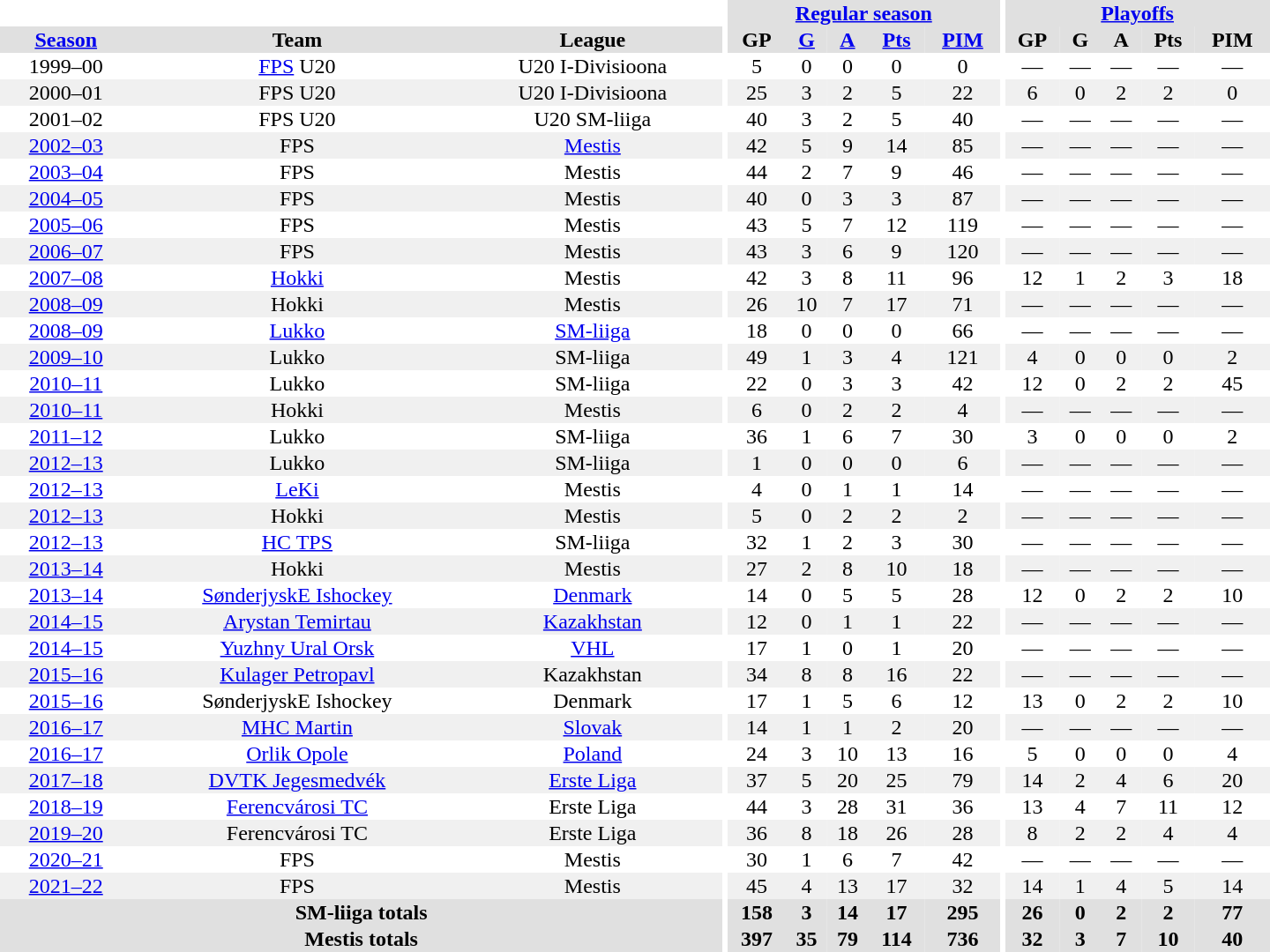<table border="0" cellpadding="1" cellspacing="0" style="text-align:center; width:60em">
<tr bgcolor="#e0e0e0">
<th colspan="3" bgcolor="#ffffff"></th>
<th rowspan="99" bgcolor="#ffffff"></th>
<th colspan="5"><a href='#'>Regular season</a></th>
<th rowspan="99" bgcolor="#ffffff"></th>
<th colspan="5"><a href='#'>Playoffs</a></th>
</tr>
<tr bgcolor="#e0e0e0">
<th><a href='#'>Season</a></th>
<th>Team</th>
<th>League</th>
<th>GP</th>
<th><a href='#'>G</a></th>
<th><a href='#'>A</a></th>
<th><a href='#'>Pts</a></th>
<th><a href='#'>PIM</a></th>
<th>GP</th>
<th>G</th>
<th>A</th>
<th>Pts</th>
<th>PIM</th>
</tr>
<tr>
<td>1999–00</td>
<td><a href='#'>FPS</a> U20</td>
<td>U20 I-Divisioona</td>
<td>5</td>
<td>0</td>
<td>0</td>
<td>0</td>
<td>0</td>
<td>—</td>
<td>—</td>
<td>—</td>
<td>—</td>
<td>—</td>
</tr>
<tr bgcolor="#f0f0f0">
<td>2000–01</td>
<td>FPS U20</td>
<td>U20 I-Divisioona</td>
<td>25</td>
<td>3</td>
<td>2</td>
<td>5</td>
<td>22</td>
<td>6</td>
<td>0</td>
<td>2</td>
<td>2</td>
<td>0</td>
</tr>
<tr>
<td>2001–02</td>
<td>FPS U20</td>
<td>U20 SM-liiga</td>
<td>40</td>
<td>3</td>
<td>2</td>
<td>5</td>
<td>40</td>
<td>—</td>
<td>—</td>
<td>—</td>
<td>—</td>
<td>—</td>
</tr>
<tr bgcolor="#f0f0f0">
<td><a href='#'>2002–03</a></td>
<td>FPS</td>
<td><a href='#'>Mestis</a></td>
<td>42</td>
<td>5</td>
<td>9</td>
<td>14</td>
<td>85</td>
<td>—</td>
<td>—</td>
<td>—</td>
<td>—</td>
<td>—</td>
</tr>
<tr>
<td><a href='#'>2003–04</a></td>
<td>FPS</td>
<td>Mestis</td>
<td>44</td>
<td>2</td>
<td>7</td>
<td>9</td>
<td>46</td>
<td>—</td>
<td>—</td>
<td>—</td>
<td>—</td>
<td>—</td>
</tr>
<tr bgcolor="#f0f0f0">
<td><a href='#'>2004–05</a></td>
<td>FPS</td>
<td>Mestis</td>
<td>40</td>
<td>0</td>
<td>3</td>
<td>3</td>
<td>87</td>
<td>—</td>
<td>—</td>
<td>—</td>
<td>—</td>
<td>—</td>
</tr>
<tr>
<td><a href='#'>2005–06</a></td>
<td>FPS</td>
<td>Mestis</td>
<td>43</td>
<td>5</td>
<td>7</td>
<td>12</td>
<td>119</td>
<td>—</td>
<td>—</td>
<td>—</td>
<td>—</td>
<td>—</td>
</tr>
<tr bgcolor="#f0f0f0">
<td><a href='#'>2006–07</a></td>
<td>FPS</td>
<td>Mestis</td>
<td>43</td>
<td>3</td>
<td>6</td>
<td>9</td>
<td>120</td>
<td>—</td>
<td>—</td>
<td>—</td>
<td>—</td>
<td>—</td>
</tr>
<tr>
<td><a href='#'>2007–08</a></td>
<td><a href='#'>Hokki</a></td>
<td>Mestis</td>
<td>42</td>
<td>3</td>
<td>8</td>
<td>11</td>
<td>96</td>
<td>12</td>
<td>1</td>
<td>2</td>
<td>3</td>
<td>18</td>
</tr>
<tr bgcolor="#f0f0f0">
<td><a href='#'>2008–09</a></td>
<td>Hokki</td>
<td>Mestis</td>
<td>26</td>
<td>10</td>
<td>7</td>
<td>17</td>
<td>71</td>
<td>—</td>
<td>—</td>
<td>—</td>
<td>—</td>
<td>—</td>
</tr>
<tr>
<td><a href='#'>2008–09</a></td>
<td><a href='#'>Lukko</a></td>
<td><a href='#'>SM-liiga</a></td>
<td>18</td>
<td>0</td>
<td>0</td>
<td>0</td>
<td>66</td>
<td>—</td>
<td>—</td>
<td>—</td>
<td>—</td>
<td>—</td>
</tr>
<tr bgcolor="#f0f0f0">
<td><a href='#'>2009–10</a></td>
<td>Lukko</td>
<td>SM-liiga</td>
<td>49</td>
<td>1</td>
<td>3</td>
<td>4</td>
<td>121</td>
<td>4</td>
<td>0</td>
<td>0</td>
<td>0</td>
<td>2</td>
</tr>
<tr>
<td><a href='#'>2010–11</a></td>
<td>Lukko</td>
<td>SM-liiga</td>
<td>22</td>
<td>0</td>
<td>3</td>
<td>3</td>
<td>42</td>
<td>12</td>
<td>0</td>
<td>2</td>
<td>2</td>
<td>45</td>
</tr>
<tr bgcolor="#f0f0f0">
<td><a href='#'>2010–11</a></td>
<td>Hokki</td>
<td>Mestis</td>
<td>6</td>
<td>0</td>
<td>2</td>
<td>2</td>
<td>4</td>
<td>—</td>
<td>—</td>
<td>—</td>
<td>—</td>
<td>—</td>
</tr>
<tr>
<td><a href='#'>2011–12</a></td>
<td>Lukko</td>
<td>SM-liiga</td>
<td>36</td>
<td>1</td>
<td>6</td>
<td>7</td>
<td>30</td>
<td>3</td>
<td>0</td>
<td>0</td>
<td>0</td>
<td>2</td>
</tr>
<tr bgcolor="#f0f0f0">
<td><a href='#'>2012–13</a></td>
<td>Lukko</td>
<td>SM-liiga</td>
<td>1</td>
<td>0</td>
<td>0</td>
<td>0</td>
<td>6</td>
<td>—</td>
<td>—</td>
<td>—</td>
<td>—</td>
<td>—</td>
</tr>
<tr>
<td><a href='#'>2012–13</a></td>
<td><a href='#'>LeKi</a></td>
<td>Mestis</td>
<td>4</td>
<td>0</td>
<td>1</td>
<td>1</td>
<td>14</td>
<td>—</td>
<td>—</td>
<td>—</td>
<td>—</td>
<td>—</td>
</tr>
<tr bgcolor="#f0f0f0">
<td><a href='#'>2012–13</a></td>
<td>Hokki</td>
<td>Mestis</td>
<td>5</td>
<td>0</td>
<td>2</td>
<td>2</td>
<td>2</td>
<td>—</td>
<td>—</td>
<td>—</td>
<td>—</td>
<td>—</td>
</tr>
<tr>
<td><a href='#'>2012–13</a></td>
<td><a href='#'>HC TPS</a></td>
<td>SM-liiga</td>
<td>32</td>
<td>1</td>
<td>2</td>
<td>3</td>
<td>30</td>
<td>—</td>
<td>—</td>
<td>—</td>
<td>—</td>
<td>—</td>
</tr>
<tr bgcolor="#f0f0f0">
<td><a href='#'>2013–14</a></td>
<td>Hokki</td>
<td>Mestis</td>
<td>27</td>
<td>2</td>
<td>8</td>
<td>10</td>
<td>18</td>
<td>—</td>
<td>—</td>
<td>—</td>
<td>—</td>
<td>—</td>
</tr>
<tr>
<td><a href='#'>2013–14</a></td>
<td><a href='#'>SønderjyskE Ishockey</a></td>
<td><a href='#'>Denmark</a></td>
<td>14</td>
<td>0</td>
<td>5</td>
<td>5</td>
<td>28</td>
<td>12</td>
<td>0</td>
<td>2</td>
<td>2</td>
<td>10</td>
</tr>
<tr bgcolor="#f0f0f0">
<td><a href='#'>2014–15</a></td>
<td><a href='#'>Arystan Temirtau</a></td>
<td><a href='#'>Kazakhstan</a></td>
<td>12</td>
<td>0</td>
<td>1</td>
<td>1</td>
<td>22</td>
<td>—</td>
<td>—</td>
<td>—</td>
<td>—</td>
<td>—</td>
</tr>
<tr>
<td><a href='#'>2014–15</a></td>
<td><a href='#'>Yuzhny Ural Orsk</a></td>
<td><a href='#'>VHL</a></td>
<td>17</td>
<td>1</td>
<td>0</td>
<td>1</td>
<td>20</td>
<td>—</td>
<td>—</td>
<td>—</td>
<td>—</td>
<td>—</td>
</tr>
<tr bgcolor="#f0f0f0">
<td><a href='#'>2015–16</a></td>
<td><a href='#'>Kulager Petropavl</a></td>
<td>Kazakhstan</td>
<td>34</td>
<td>8</td>
<td>8</td>
<td>16</td>
<td>22</td>
<td>—</td>
<td>—</td>
<td>—</td>
<td>—</td>
<td>—</td>
</tr>
<tr>
<td><a href='#'>2015–16</a></td>
<td>SønderjyskE Ishockey</td>
<td>Denmark</td>
<td>17</td>
<td>1</td>
<td>5</td>
<td>6</td>
<td>12</td>
<td>13</td>
<td>0</td>
<td>2</td>
<td>2</td>
<td>10</td>
</tr>
<tr bgcolor="#f0f0f0">
<td><a href='#'>2016–17</a></td>
<td><a href='#'>MHC Martin</a></td>
<td><a href='#'>Slovak</a></td>
<td>14</td>
<td>1</td>
<td>1</td>
<td>2</td>
<td>20</td>
<td>—</td>
<td>—</td>
<td>—</td>
<td>—</td>
<td>—</td>
</tr>
<tr>
<td><a href='#'>2016–17</a></td>
<td><a href='#'>Orlik Opole</a></td>
<td><a href='#'>Poland</a></td>
<td>24</td>
<td>3</td>
<td>10</td>
<td>13</td>
<td>16</td>
<td>5</td>
<td>0</td>
<td>0</td>
<td>0</td>
<td>4</td>
</tr>
<tr bgcolor="#f0f0f0">
<td><a href='#'>2017–18</a></td>
<td><a href='#'>DVTK Jegesmedvék</a></td>
<td><a href='#'>Erste Liga</a></td>
<td>37</td>
<td>5</td>
<td>20</td>
<td>25</td>
<td>79</td>
<td>14</td>
<td>2</td>
<td>4</td>
<td>6</td>
<td>20</td>
</tr>
<tr>
<td><a href='#'>2018–19</a></td>
<td><a href='#'>Ferencvárosi TC</a></td>
<td>Erste Liga</td>
<td>44</td>
<td>3</td>
<td>28</td>
<td>31</td>
<td>36</td>
<td>13</td>
<td>4</td>
<td>7</td>
<td>11</td>
<td>12</td>
</tr>
<tr bgcolor="#f0f0f0">
<td><a href='#'>2019–20</a></td>
<td>Ferencvárosi TC</td>
<td>Erste Liga</td>
<td>36</td>
<td>8</td>
<td>18</td>
<td>26</td>
<td>28</td>
<td>8</td>
<td>2</td>
<td>2</td>
<td>4</td>
<td>4</td>
</tr>
<tr>
<td><a href='#'>2020–21</a></td>
<td>FPS</td>
<td>Mestis</td>
<td>30</td>
<td>1</td>
<td>6</td>
<td>7</td>
<td>42</td>
<td>—</td>
<td>—</td>
<td>—</td>
<td>—</td>
<td>—</td>
</tr>
<tr bgcolor="#f0f0f0">
<td><a href='#'>2021–22</a></td>
<td>FPS</td>
<td>Mestis</td>
<td>45</td>
<td>4</td>
<td>13</td>
<td>17</td>
<td>32</td>
<td>14</td>
<td>1</td>
<td>4</td>
<td>5</td>
<td>14</td>
</tr>
<tr>
</tr>
<tr ALIGN="center" bgcolor="#e0e0e0">
<th colspan="3">SM-liiga totals</th>
<th ALIGN="center">158</th>
<th ALIGN="center">3</th>
<th ALIGN="center">14</th>
<th ALIGN="center">17</th>
<th ALIGN="center">295</th>
<th ALIGN="center">26</th>
<th ALIGN="center">0</th>
<th ALIGN="center">2</th>
<th ALIGN="center">2</th>
<th ALIGN="center">77</th>
</tr>
<tr>
</tr>
<tr ALIGN="center" bgcolor="#e0e0e0">
<th colspan="3">Mestis totals</th>
<th ALIGN="center">397</th>
<th ALIGN="center">35</th>
<th ALIGN="center">79</th>
<th ALIGN="center">114</th>
<th ALIGN="center">736</th>
<th ALIGN="center">32</th>
<th ALIGN="center">3</th>
<th ALIGN="center">7</th>
<th ALIGN="center">10</th>
<th ALIGN="center">40</th>
</tr>
</table>
